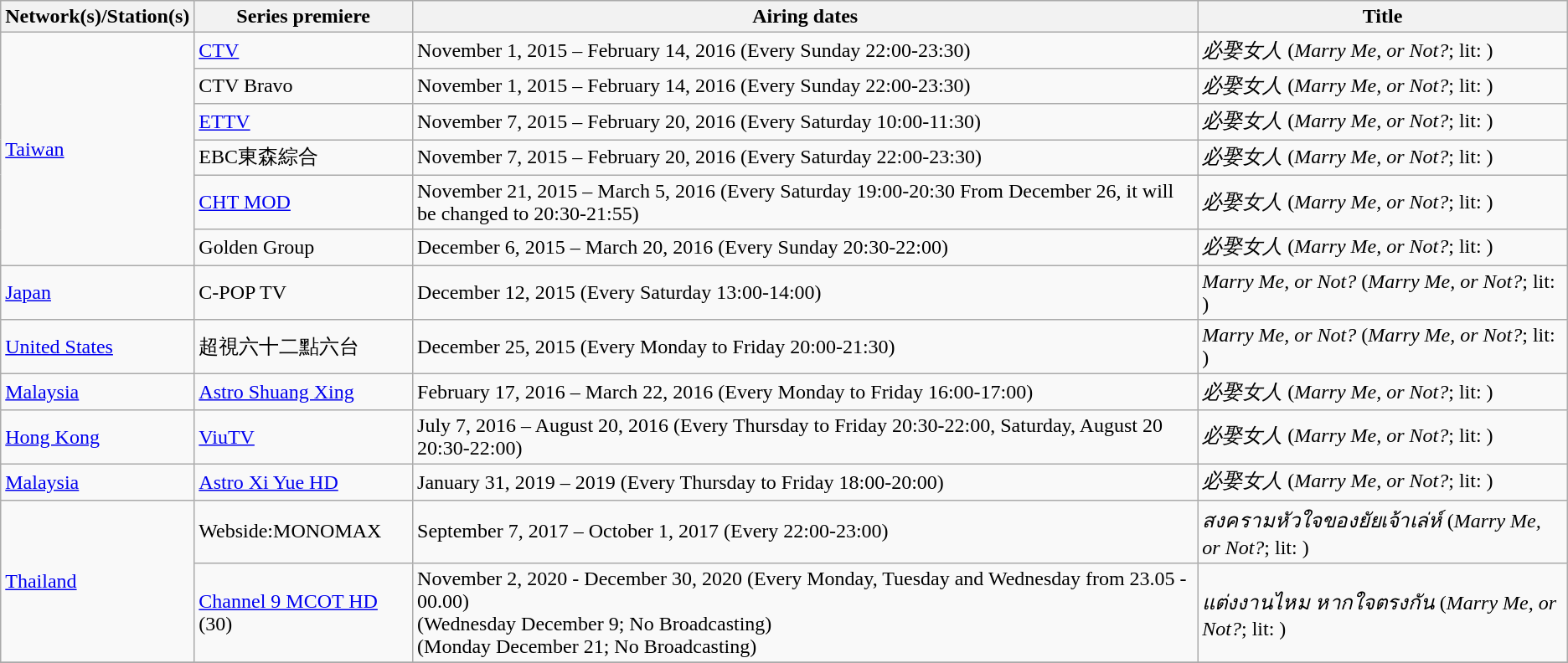<table class="wikitable">
<tr>
<th>Network(s)/Station(s)</th>
<th>Series premiere</th>
<th>Airing dates</th>
<th>Title</th>
</tr>
<tr>
<td rowspan="6"> <a href='#'>Taiwan</a></td>
<td><a href='#'>CTV</a></td>
<td>November 1, 2015 – February 14, 2016 (Every Sunday 22:00-23:30)</td>
<td><em>必娶女人</em> (<em>Marry Me, or Not?</em>; lit: <em> </em>)</td>
</tr>
<tr>
<td>CTV Bravo</td>
<td>November 1, 2015 – February 14, 2016 (Every Sunday 22:00-23:30)</td>
<td><em>必娶女人</em> (<em>Marry Me, or Not?</em>; lit: <em> </em>)</td>
</tr>
<tr>
<td><a href='#'>ETTV</a></td>
<td>November 7, 2015 – February 20, 2016 (Every Saturday 10:00-11:30)</td>
<td><em>必娶女人</em> (<em>Marry Me, or Not?</em>; lit: <em> </em>)</td>
</tr>
<tr>
<td>EBC東森綜合</td>
<td>November 7, 2015 – February 20, 2016 (Every Saturday 22:00-23:30)</td>
<td><em>必娶女人</em> (<em>Marry Me, or Not?</em>; lit: <em> </em>)</td>
</tr>
<tr>
<td><a href='#'>CHT MOD</a></td>
<td>November 21, 2015 – March 5, 2016 (Every Saturday 19:00-20:30 From December 26, it will be changed to 20:30-21:55)</td>
<td><em>必娶女人</em> (<em>Marry Me, or Not?</em>; lit: <em> </em>)</td>
</tr>
<tr>
<td>Golden Group</td>
<td>December 6, 2015 – March 20, 2016 (Every Sunday 20:30-22:00)</td>
<td><em>必娶女人</em> (<em>Marry Me, or Not?</em>; lit: <em> </em>)</td>
</tr>
<tr>
<td> <a href='#'>Japan</a></td>
<td>C-POP TV</td>
<td>December 12, 2015 (Every Saturday 13:00-14:00)</td>
<td><em>Marry Me, or Not?</em> (<em>Marry Me, or Not?</em>; lit: <em> </em>)</td>
</tr>
<tr>
<td> <a href='#'>United States</a></td>
<td>超視六十二點六台</td>
<td>December 25, 2015 (Every Monday to Friday 20:00-21:30)</td>
<td><em>Marry Me, or Not?</em> (<em>Marry Me, or Not?</em>; lit: <em> </em>)</td>
</tr>
<tr>
<td> <a href='#'>Malaysia</a></td>
<td><a href='#'>Astro Shuang Xing</a></td>
<td>February 17, 2016 – March 22, 2016 (Every Monday to Friday 16:00-17:00)</td>
<td><em>必娶女人</em> (<em>Marry Me, or Not?</em>; lit: <em> </em>)</td>
</tr>
<tr>
<td> <a href='#'>Hong Kong</a></td>
<td><a href='#'>ViuTV</a></td>
<td>July 7, 2016 – August 20, 2016 (Every Thursday to Friday 20:30-22:00, Saturday, August 20 20:30-22:00)</td>
<td><em>必娶女人</em> (<em>Marry Me, or Not?</em>; lit: <em> </em>)</td>
</tr>
<tr>
<td> <a href='#'>Malaysia</a></td>
<td><a href='#'>Astro Xi Yue HD</a></td>
<td>January 31, 2019 – 2019 (Every Thursday to Friday 18:00-20:00)</td>
<td><em>必娶女人</em> (<em>Marry Me, or Not?</em>; lit: <em> </em>)</td>
</tr>
<tr>
<td rowspan="2"> <a href='#'>Thailand</a></td>
<td>Webside:MONOMAX</td>
<td>September 7, 2017 – October 1, 2017 (Every 22:00-23:00)</td>
<td><em>สงครามหัวใจของยัยเจ้าเล่ห์</em> (<em>Marry Me, or Not?</em>; lit: <em> </em>)</td>
</tr>
<tr>
<td><a href='#'>Channel 9 MCOT HD</a> (30)</td>
<td>November 2, 2020 - December 30, 2020 (Every Monday, Tuesday and Wednesday from 23.05 - 00.00) <br> (Wednesday December 9; No Broadcasting) <br> (Monday December 21; No Broadcasting)</td>
<td><em>แต่งงานไหม หากใจตรงกัน</em> (<em>Marry Me, or Not?</em>; lit: <em> </em>)</td>
</tr>
<tr>
</tr>
</table>
